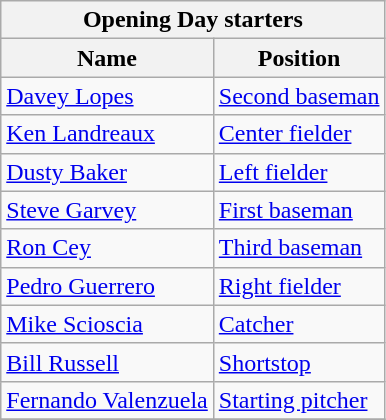<table class="wikitable" style="text-align:left">
<tr>
<th colspan="2">Opening Day starters</th>
</tr>
<tr>
<th>Name</th>
<th>Position</th>
</tr>
<tr>
<td><a href='#'>Davey Lopes</a></td>
<td><a href='#'>Second baseman</a></td>
</tr>
<tr>
<td><a href='#'>Ken Landreaux</a></td>
<td><a href='#'>Center fielder</a></td>
</tr>
<tr>
<td><a href='#'>Dusty Baker</a></td>
<td><a href='#'>Left fielder</a></td>
</tr>
<tr>
<td><a href='#'>Steve Garvey</a></td>
<td><a href='#'>First baseman</a></td>
</tr>
<tr>
<td><a href='#'>Ron Cey</a></td>
<td><a href='#'>Third baseman</a></td>
</tr>
<tr>
<td><a href='#'>Pedro Guerrero</a></td>
<td><a href='#'>Right fielder</a></td>
</tr>
<tr>
<td><a href='#'>Mike Scioscia</a></td>
<td><a href='#'>Catcher</a></td>
</tr>
<tr>
<td><a href='#'>Bill Russell</a></td>
<td><a href='#'>Shortstop</a></td>
</tr>
<tr>
<td><a href='#'>Fernando Valenzuela</a></td>
<td><a href='#'>Starting pitcher</a></td>
</tr>
<tr>
</tr>
</table>
